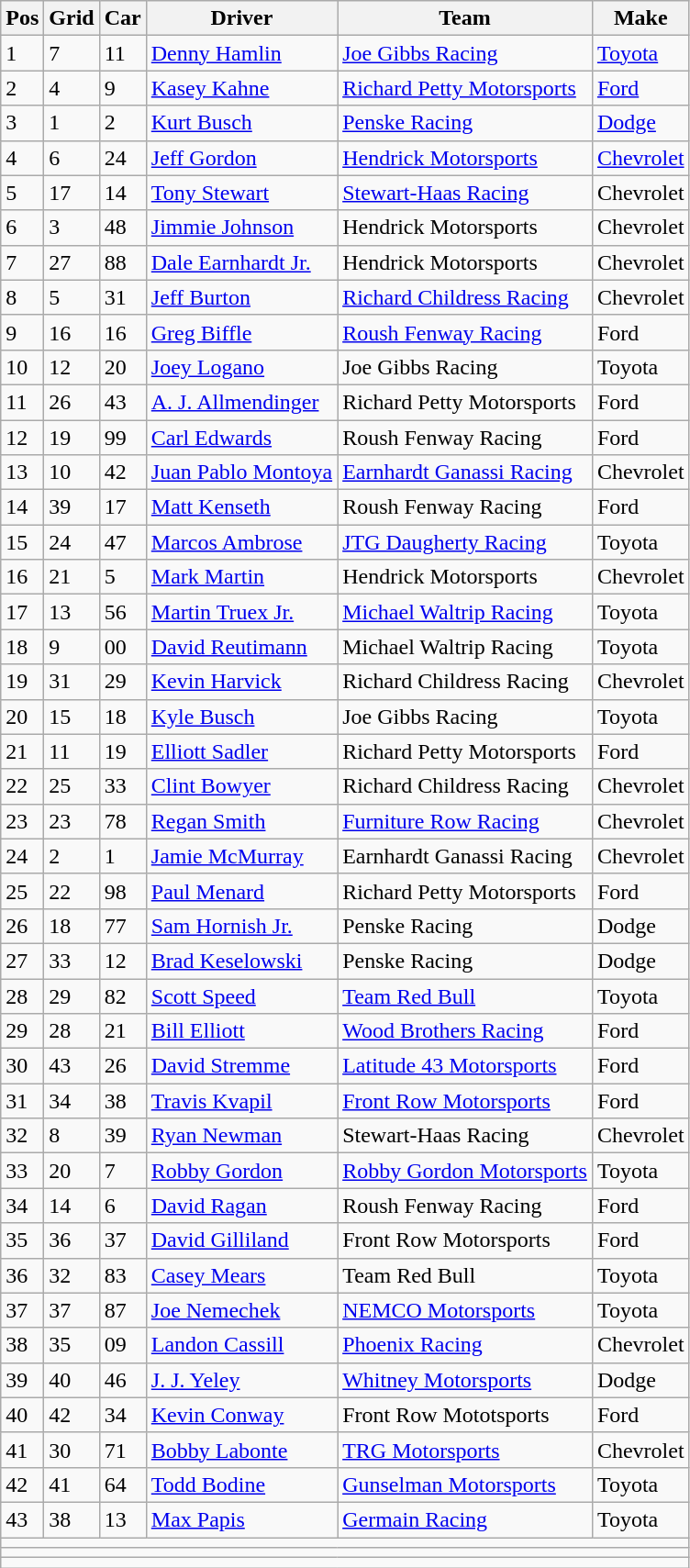<table class="sortable wikitable" border="1">
<tr>
<th>Pos</th>
<th>Grid</th>
<th>Car</th>
<th>Driver</th>
<th>Team</th>
<th>Make</th>
</tr>
<tr>
<td>1</td>
<td>7</td>
<td>11</td>
<td><a href='#'>Denny Hamlin</a></td>
<td><a href='#'>Joe Gibbs Racing</a></td>
<td><a href='#'>Toyota</a></td>
</tr>
<tr>
<td>2</td>
<td>4</td>
<td>9</td>
<td><a href='#'>Kasey Kahne</a></td>
<td><a href='#'>Richard Petty Motorsports</a></td>
<td><a href='#'>Ford</a></td>
</tr>
<tr>
<td>3</td>
<td>1</td>
<td>2</td>
<td><a href='#'>Kurt Busch</a></td>
<td><a href='#'>Penske Racing</a></td>
<td><a href='#'>Dodge</a></td>
</tr>
<tr>
<td>4</td>
<td>6</td>
<td>24</td>
<td><a href='#'>Jeff Gordon</a></td>
<td><a href='#'>Hendrick Motorsports</a></td>
<td><a href='#'>Chevrolet</a></td>
</tr>
<tr>
<td>5</td>
<td>17</td>
<td>14</td>
<td><a href='#'>Tony Stewart</a></td>
<td><a href='#'>Stewart-Haas Racing</a></td>
<td>Chevrolet</td>
</tr>
<tr>
<td>6</td>
<td>3</td>
<td>48</td>
<td><a href='#'>Jimmie Johnson</a></td>
<td>Hendrick Motorsports</td>
<td>Chevrolet</td>
</tr>
<tr>
<td>7</td>
<td>27</td>
<td>88</td>
<td><a href='#'>Dale Earnhardt Jr.</a></td>
<td>Hendrick Motorsports</td>
<td>Chevrolet</td>
</tr>
<tr>
<td>8</td>
<td>5</td>
<td>31</td>
<td><a href='#'>Jeff Burton</a></td>
<td><a href='#'>Richard Childress Racing</a></td>
<td>Chevrolet</td>
</tr>
<tr>
<td>9</td>
<td>16</td>
<td>16</td>
<td><a href='#'>Greg Biffle</a></td>
<td><a href='#'>Roush Fenway Racing</a></td>
<td>Ford</td>
</tr>
<tr>
<td>10</td>
<td>12</td>
<td>20</td>
<td><a href='#'>Joey Logano</a></td>
<td>Joe Gibbs Racing</td>
<td>Toyota</td>
</tr>
<tr>
<td>11</td>
<td>26</td>
<td>43</td>
<td><a href='#'>A. J. Allmendinger</a></td>
<td>Richard Petty Motorsports</td>
<td>Ford</td>
</tr>
<tr>
<td>12</td>
<td>19</td>
<td>99</td>
<td><a href='#'>Carl Edwards</a></td>
<td>Roush Fenway Racing</td>
<td>Ford</td>
</tr>
<tr>
<td>13</td>
<td>10</td>
<td>42</td>
<td><a href='#'>Juan Pablo Montoya</a></td>
<td><a href='#'>Earnhardt Ganassi Racing</a></td>
<td>Chevrolet</td>
</tr>
<tr>
<td>14</td>
<td>39</td>
<td>17</td>
<td><a href='#'>Matt Kenseth</a></td>
<td>Roush Fenway Racing</td>
<td>Ford</td>
</tr>
<tr>
<td>15</td>
<td>24</td>
<td>47</td>
<td><a href='#'>Marcos Ambrose</a></td>
<td><a href='#'>JTG Daugherty Racing</a></td>
<td>Toyota</td>
</tr>
<tr>
<td>16</td>
<td>21</td>
<td>5</td>
<td><a href='#'>Mark Martin</a></td>
<td>Hendrick Motorsports</td>
<td>Chevrolet</td>
</tr>
<tr>
<td>17</td>
<td>13</td>
<td>56</td>
<td><a href='#'>Martin Truex Jr.</a></td>
<td><a href='#'>Michael Waltrip Racing</a></td>
<td>Toyota</td>
</tr>
<tr>
<td>18</td>
<td>9</td>
<td>00</td>
<td><a href='#'>David Reutimann</a></td>
<td>Michael Waltrip Racing</td>
<td>Toyota</td>
</tr>
<tr>
<td>19</td>
<td>31</td>
<td>29</td>
<td><a href='#'>Kevin Harvick</a></td>
<td>Richard Childress Racing</td>
<td>Chevrolet</td>
</tr>
<tr>
<td>20</td>
<td>15</td>
<td>18</td>
<td><a href='#'>Kyle Busch</a></td>
<td>Joe Gibbs Racing</td>
<td>Toyota</td>
</tr>
<tr>
<td>21</td>
<td>11</td>
<td>19</td>
<td><a href='#'>Elliott Sadler</a></td>
<td>Richard Petty Motorsports</td>
<td>Ford</td>
</tr>
<tr>
<td>22</td>
<td>25</td>
<td>33</td>
<td><a href='#'>Clint Bowyer</a></td>
<td>Richard Childress Racing</td>
<td>Chevrolet</td>
</tr>
<tr>
<td>23</td>
<td>23</td>
<td>78</td>
<td><a href='#'>Regan Smith</a></td>
<td><a href='#'>Furniture Row Racing</a></td>
<td>Chevrolet</td>
</tr>
<tr>
<td>24</td>
<td>2</td>
<td>1</td>
<td><a href='#'>Jamie McMurray</a></td>
<td>Earnhardt Ganassi Racing</td>
<td>Chevrolet</td>
</tr>
<tr>
<td>25</td>
<td>22</td>
<td>98</td>
<td><a href='#'>Paul Menard</a></td>
<td>Richard Petty Motorsports</td>
<td>Ford</td>
</tr>
<tr>
<td>26</td>
<td>18</td>
<td>77</td>
<td><a href='#'>Sam Hornish Jr.</a></td>
<td>Penske Racing</td>
<td>Dodge</td>
</tr>
<tr>
<td>27</td>
<td>33</td>
<td>12</td>
<td><a href='#'>Brad Keselowski</a></td>
<td>Penske Racing</td>
<td>Dodge</td>
</tr>
<tr>
<td>28</td>
<td>29</td>
<td>82</td>
<td><a href='#'>Scott Speed</a></td>
<td><a href='#'>Team Red Bull</a></td>
<td>Toyota</td>
</tr>
<tr>
<td>29</td>
<td>28</td>
<td>21</td>
<td><a href='#'>Bill Elliott</a></td>
<td><a href='#'>Wood Brothers Racing</a></td>
<td>Ford</td>
</tr>
<tr>
<td>30</td>
<td>43</td>
<td>26</td>
<td><a href='#'>David Stremme</a></td>
<td><a href='#'>Latitude 43 Motorsports</a></td>
<td>Ford</td>
</tr>
<tr>
<td>31</td>
<td>34</td>
<td>38</td>
<td><a href='#'>Travis Kvapil</a></td>
<td><a href='#'>Front Row Motorsports</a></td>
<td>Ford</td>
</tr>
<tr>
<td>32</td>
<td>8</td>
<td>39</td>
<td><a href='#'>Ryan Newman</a></td>
<td>Stewart-Haas Racing</td>
<td>Chevrolet</td>
</tr>
<tr>
<td>33</td>
<td>20</td>
<td>7</td>
<td><a href='#'>Robby Gordon</a></td>
<td><a href='#'>Robby Gordon Motorsports</a></td>
<td>Toyota</td>
</tr>
<tr>
<td>34</td>
<td>14</td>
<td>6</td>
<td><a href='#'>David Ragan</a></td>
<td>Roush Fenway Racing</td>
<td>Ford</td>
</tr>
<tr>
<td>35</td>
<td>36</td>
<td>37</td>
<td><a href='#'>David Gilliland</a></td>
<td>Front Row Motorsports</td>
<td>Ford</td>
</tr>
<tr>
<td>36</td>
<td>32</td>
<td>83</td>
<td><a href='#'>Casey Mears</a></td>
<td>Team Red Bull</td>
<td>Toyota</td>
</tr>
<tr>
<td>37</td>
<td>37</td>
<td>87</td>
<td><a href='#'>Joe Nemechek</a></td>
<td><a href='#'>NEMCO Motorsports</a></td>
<td>Toyota</td>
</tr>
<tr>
<td>38</td>
<td>35</td>
<td>09</td>
<td><a href='#'>Landon Cassill</a></td>
<td><a href='#'>Phoenix Racing</a></td>
<td>Chevrolet</td>
</tr>
<tr>
<td>39</td>
<td>40</td>
<td>46</td>
<td><a href='#'>J. J. Yeley</a></td>
<td><a href='#'>Whitney Motorsports</a></td>
<td>Dodge</td>
</tr>
<tr>
<td>40</td>
<td>42</td>
<td>34</td>
<td><a href='#'>Kevin Conway</a></td>
<td>Front Row Mototsports</td>
<td>Ford</td>
</tr>
<tr>
<td>41</td>
<td>30</td>
<td>71</td>
<td><a href='#'>Bobby Labonte</a></td>
<td><a href='#'>TRG Motorsports</a></td>
<td>Chevrolet</td>
</tr>
<tr>
<td>42</td>
<td>41</td>
<td>64</td>
<td><a href='#'>Todd Bodine</a></td>
<td><a href='#'>Gunselman Motorsports</a></td>
<td>Toyota</td>
</tr>
<tr>
<td>43</td>
<td>38</td>
<td>13</td>
<td><a href='#'>Max Papis</a></td>
<td><a href='#'>Germain Racing</a></td>
<td>Toyota</td>
</tr>
<tr class="sortbottom">
<td colspan="8"></td>
</tr>
<tr class="sortbottom">
<td colspan="9"></td>
</tr>
<tr class="sortbottom">
<td colspan="9"></td>
</tr>
</table>
